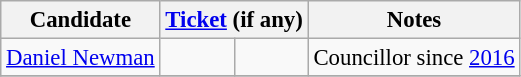<table class="wikitable" style="font-size: 95%">
<tr>
<th>Candidate</th>
<th colspan="2"><a href='#'>Ticket</a> (if any)</th>
<th>Notes</th>
</tr>
<tr>
<td><a href='#'>Daniel Newman</a></td>
<td></td>
<td></td>
<td>Councillor since <a href='#'>2016</a></td>
</tr>
<tr>
</tr>
</table>
